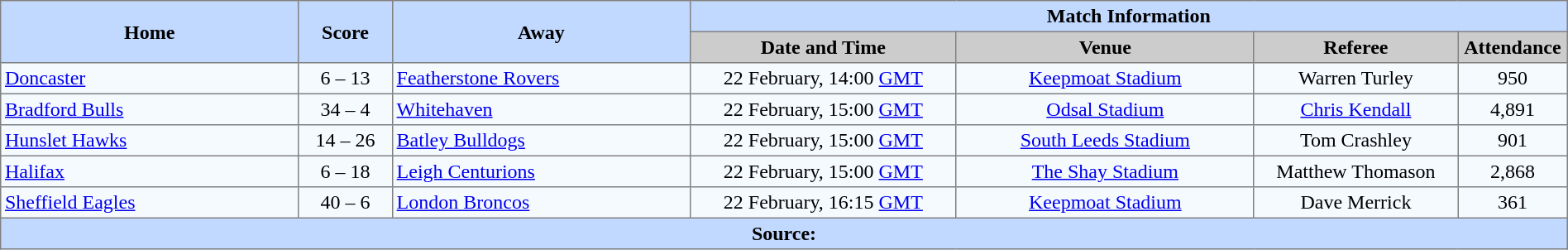<table border="1" cellpadding="3" cellspacing="0" style="border-collapse:collapse; text-align:center; width:100%;">
<tr style="background:#c1d8ff;">
<th rowspan="2" style="width:19%;">Home</th>
<th rowspan="2" style="width:6%;">Score</th>
<th rowspan="2" style="width:19%;">Away</th>
<th colspan=6>Match Information</th>
</tr>
<tr style="background:#ccc;">
<th width=17%>Date and Time</th>
<th width=19%>Venue</th>
<th width=13%>Referee</th>
<th width=7%>Attendance</th>
</tr>
<tr style="background:#f5faff;">
<td align=left> <a href='#'>Doncaster</a></td>
<td>6 – 13</td>
<td align=left> <a href='#'>Featherstone Rovers</a></td>
<td>22 February, 14:00 <a href='#'>GMT</a></td>
<td><a href='#'>Keepmoat Stadium</a></td>
<td>Warren Turley</td>
<td>950</td>
</tr>
<tr style="background:#f5faff;">
<td align=left> <a href='#'>Bradford Bulls</a></td>
<td>34 – 4</td>
<td align=left> <a href='#'>Whitehaven</a></td>
<td>22 February, 15:00 <a href='#'>GMT</a></td>
<td><a href='#'>Odsal Stadium</a></td>
<td><a href='#'>Chris Kendall</a></td>
<td>4,891</td>
</tr>
<tr style="background:#f5faff;">
<td align=left> <a href='#'>Hunslet Hawks</a></td>
<td>14 – 26</td>
<td align=left> <a href='#'>Batley Bulldogs</a></td>
<td>22 February, 15:00 <a href='#'>GMT</a></td>
<td><a href='#'>South Leeds Stadium</a></td>
<td>Tom Crashley</td>
<td>901</td>
</tr>
<tr style="background:#f5faff;">
<td align=left> <a href='#'>Halifax</a></td>
<td>6 – 18</td>
<td align=left> <a href='#'>Leigh Centurions</a></td>
<td>22 February, 15:00 <a href='#'>GMT</a></td>
<td><a href='#'>The Shay Stadium</a></td>
<td>Matthew Thomason</td>
<td>2,868</td>
</tr>
<tr style="background:#f5faff;">
<td align=left> <a href='#'>Sheffield Eagles</a></td>
<td>40 – 6</td>
<td align=left> <a href='#'>London Broncos</a></td>
<td>22 February, 16:15 <a href='#'>GMT</a></td>
<td><a href='#'>Keepmoat Stadium</a></td>
<td>Dave Merrick</td>
<td>361</td>
</tr>
<tr style="background:#c1d8ff;">
<th colspan=12>Source:</th>
</tr>
</table>
